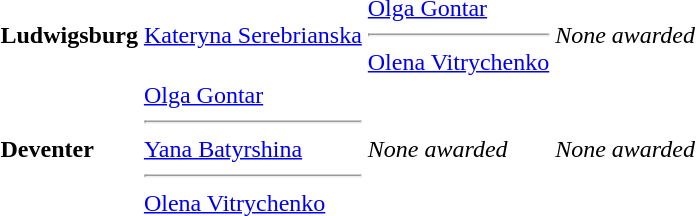<table>
<tr>
<th scope=row style="text-align:left">Ludwigsburg</th>
<td style="height:30px;"> <a href='#'>Kateryna Serebrianska</a></td>
<td style="height:30px;"> <a href='#'>Olga Gontar</a><hr> <a href='#'>Olena Vitrychenko</a></td>
<td style="height:30px;"><em>None awarded</em></td>
</tr>
<tr>
<th scope=row style="text-align:left">Deventer</th>
<td style="height:30px;"> <a href='#'>Olga Gontar</a><hr> <a href='#'>Yana Batyrshina</a><hr> <a href='#'>Olena Vitrychenko</a></td>
<td style="height:30px;"><em>None awarded</em></td>
<td style="height:30px;"><em>None awarded</em></td>
</tr>
<tr>
</tr>
</table>
